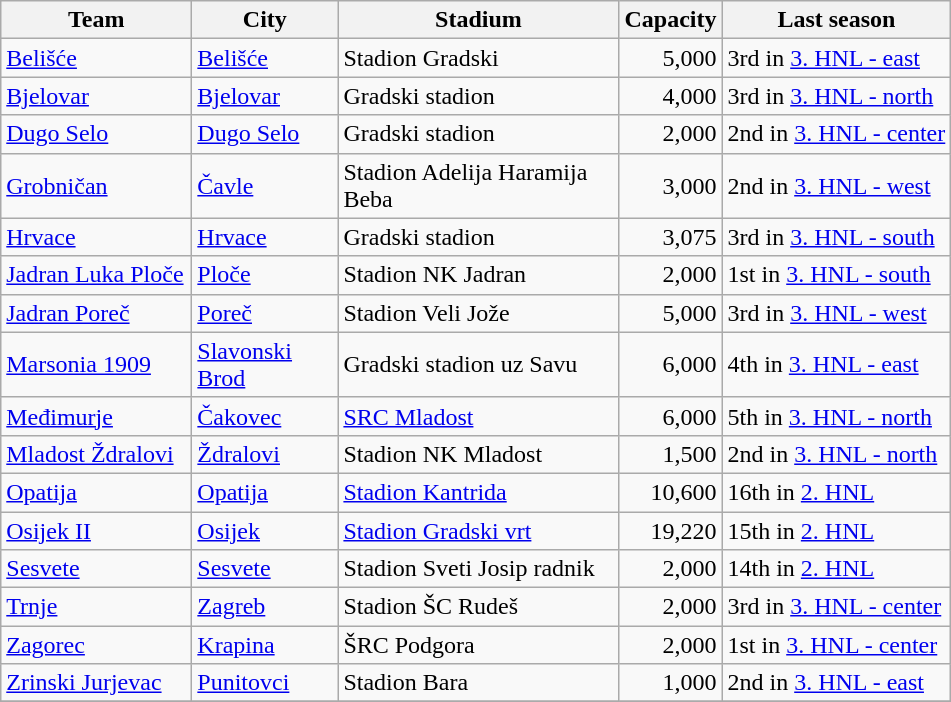<table class="wikitable sortable">
<tr>
<th width="120">Team</th>
<th width="90">City</th>
<th width="180">Stadium</th>
<th width="60">Capacity</th>
<th>Last season</th>
</tr>
<tr>
<td><a href='#'>Belišće</a></td>
<td><a href='#'>Belišće</a></td>
<td>Stadion Gradski</td>
<td align="right">5,000</td>
<td>3rd in <a href='#'>3. HNL - east</a></td>
</tr>
<tr>
<td><a href='#'>Bjelovar</a></td>
<td><a href='#'>Bjelovar</a></td>
<td>Gradski stadion</td>
<td align="right">4,000</td>
<td>3rd in <a href='#'>3. HNL - north</a></td>
</tr>
<tr>
<td><a href='#'>Dugo Selo</a></td>
<td><a href='#'>Dugo Selo</a></td>
<td>Gradski stadion</td>
<td align="right">2,000</td>
<td>2nd in <a href='#'>3. HNL - center</a></td>
</tr>
<tr>
<td><a href='#'>Grobničan</a></td>
<td><a href='#'>Čavle</a></td>
<td>Stadion Adelija Haramija Beba</td>
<td align="right">3,000</td>
<td>2nd in <a href='#'>3. HNL - west</a></td>
</tr>
<tr>
<td><a href='#'>Hrvace</a></td>
<td><a href='#'>Hrvace</a></td>
<td>Gradski stadion</td>
<td align="right">3,075</td>
<td>3rd in <a href='#'>3. HNL - south</a></td>
</tr>
<tr>
<td><a href='#'>Jadran Luka Ploče</a></td>
<td><a href='#'>Ploče</a></td>
<td>Stadion NK Jadran</td>
<td align="right">2,000</td>
<td>1st in <a href='#'>3. HNL - south</a></td>
</tr>
<tr>
<td><a href='#'>Jadran Poreč</a></td>
<td><a href='#'>Poreč</a></td>
<td>Stadion Veli Jože</td>
<td align="right">5,000</td>
<td>3rd in <a href='#'>3. HNL - west</a></td>
</tr>
<tr>
<td><a href='#'>Marsonia 1909</a></td>
<td><a href='#'>Slavonski Brod</a></td>
<td>Gradski stadion uz Savu</td>
<td align="right">6,000</td>
<td>4th in <a href='#'>3. HNL - east</a></td>
</tr>
<tr>
<td><a href='#'>Međimurje</a></td>
<td><a href='#'>Čakovec</a></td>
<td><a href='#'>SRC Mladost</a></td>
<td align="right">6,000</td>
<td>5th in <a href='#'>3. HNL - north</a></td>
</tr>
<tr>
<td><a href='#'>Mladost Ždralovi</a></td>
<td><a href='#'>Ždralovi</a></td>
<td>Stadion NK Mladost</td>
<td align="right">1,500</td>
<td>2nd in <a href='#'>3. HNL - north</a></td>
</tr>
<tr>
<td><a href='#'>Opatija</a></td>
<td><a href='#'>Opatija</a></td>
<td><a href='#'>Stadion Kantrida</a></td>
<td align="right">10,600</td>
<td>16th in <a href='#'>2. HNL</a></td>
</tr>
<tr>
<td><a href='#'>Osijek II</a></td>
<td><a href='#'>Osijek</a></td>
<td><a href='#'>Stadion Gradski vrt</a></td>
<td align="right">19,220</td>
<td>15th in <a href='#'>2. HNL</a></td>
</tr>
<tr>
<td><a href='#'>Sesvete</a></td>
<td><a href='#'>Sesvete</a></td>
<td>Stadion Sveti Josip radnik</td>
<td align="right">2,000</td>
<td>14th in <a href='#'>2. HNL</a></td>
</tr>
<tr>
<td><a href='#'>Trnje</a></td>
<td><a href='#'>Zagreb</a></td>
<td>Stadion ŠC Rudeš</td>
<td align="right">2,000</td>
<td>3rd in <a href='#'>3. HNL - center</a></td>
</tr>
<tr>
<td><a href='#'>Zagorec</a></td>
<td><a href='#'>Krapina</a></td>
<td>ŠRC Podgora</td>
<td align="right">2,000</td>
<td>1st in <a href='#'>3. HNL - center</a></td>
</tr>
<tr>
<td><a href='#'>Zrinski Jurjevac</a></td>
<td><a href='#'>Punitovci</a></td>
<td>Stadion Bara</td>
<td align="right">1,000</td>
<td>2nd in <a href='#'>3. HNL - east</a></td>
</tr>
<tr>
</tr>
</table>
